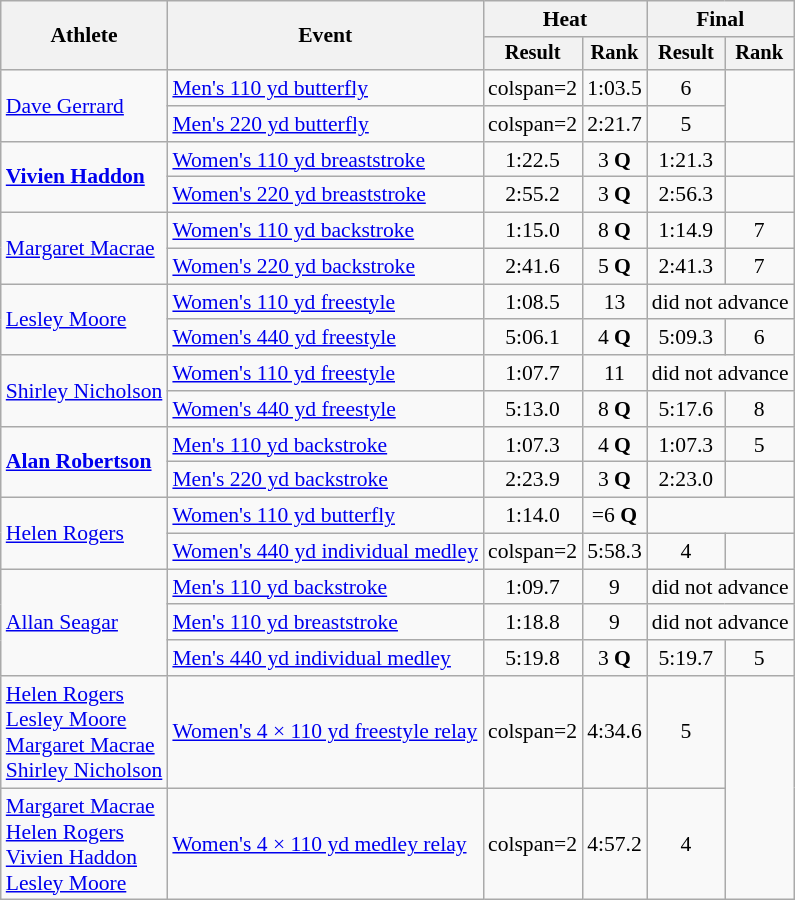<table class=wikitable style=font-size:90%>
<tr>
<th rowspan=2>Athlete</th>
<th rowspan=2>Event</th>
<th colspan=2>Heat</th>
<th colspan=2>Final</th>
</tr>
<tr style=font-size:95%>
<th>Result</th>
<th>Rank</th>
<th>Result</th>
<th>Rank</th>
</tr>
<tr align=center>
<td align=left rowspan=2><a href='#'>Dave Gerrard</a></td>
<td align=left><a href='#'>Men's 110 yd butterfly</a></td>
<td>colspan=2 </td>
<td>1:03.5</td>
<td>6</td>
</tr>
<tr align=center>
<td align=left><a href='#'>Men's 220 yd butterfly</a></td>
<td>colspan=2 </td>
<td>2:21.7</td>
<td>5</td>
</tr>
<tr align=center>
<td align=left rowspan=2><strong><a href='#'>Vivien Haddon</a></strong></td>
<td align=left><a href='#'>Women's 110 yd breaststroke</a></td>
<td>1:22.5</td>
<td>3 <strong>Q</strong></td>
<td>1:21.3</td>
<td></td>
</tr>
<tr align=center>
<td align=left><a href='#'>Women's 220 yd breaststroke</a></td>
<td>2:55.2</td>
<td>3 <strong>Q</strong></td>
<td>2:56.3</td>
<td></td>
</tr>
<tr align=center>
<td align=left rowspan=2><a href='#'>Margaret Macrae</a></td>
<td align=left><a href='#'>Women's 110 yd backstroke</a></td>
<td>1:15.0</td>
<td>8 <strong>Q</strong></td>
<td>1:14.9</td>
<td>7</td>
</tr>
<tr align=center>
<td align=left><a href='#'>Women's 220 yd backstroke</a></td>
<td>2:41.6</td>
<td>5 <strong>Q</strong></td>
<td>2:41.3</td>
<td>7</td>
</tr>
<tr align=center>
<td align=left rowspan=2><a href='#'>Lesley Moore</a></td>
<td align=left><a href='#'>Women's 110 yd freestyle</a></td>
<td>1:08.5</td>
<td>13</td>
<td colspan=2>did not advance</td>
</tr>
<tr align=center>
<td align=left><a href='#'>Women's 440 yd freestyle</a></td>
<td>5:06.1</td>
<td>4 <strong>Q</strong></td>
<td>5:09.3</td>
<td>6</td>
</tr>
<tr align=center>
<td align=left rowspan=2><a href='#'>Shirley Nicholson</a></td>
<td align=left><a href='#'>Women's 110 yd freestyle</a></td>
<td>1:07.7</td>
<td>11</td>
<td colspan=2>did not advance</td>
</tr>
<tr align=center>
<td align=left><a href='#'>Women's 440 yd freestyle</a></td>
<td>5:13.0</td>
<td>8 <strong>Q</strong></td>
<td>5:17.6</td>
<td>8</td>
</tr>
<tr align=center>
<td align=left rowspan=2><strong><a href='#'>Alan Robertson</a></strong></td>
<td align=left><a href='#'>Men's 110 yd backstroke</a></td>
<td>1:07.3</td>
<td>4 <strong>Q</strong></td>
<td>1:07.3</td>
<td>5</td>
</tr>
<tr align=center>
<td align=left><a href='#'>Men's 220 yd backstroke</a></td>
<td>2:23.9</td>
<td>3 <strong>Q</strong></td>
<td>2:23.0</td>
<td></td>
</tr>
<tr align=center>
<td align=left rowspan=2><a href='#'>Helen Rogers</a></td>
<td align=left><a href='#'>Women's 110 yd butterfly</a></td>
<td>1:14.0</td>
<td>=6 <strong>Q</strong></td>
<td colspan=2></td>
</tr>
<tr align=center>
<td align=left><a href='#'>Women's 440 yd individual medley</a></td>
<td>colspan=2 </td>
<td>5:58.3</td>
<td>4</td>
</tr>
<tr align=center>
<td align=left rowspan=3><a href='#'>Allan Seagar</a></td>
<td align=left><a href='#'>Men's 110 yd backstroke</a></td>
<td>1:09.7</td>
<td>9</td>
<td colspan=2>did not advance</td>
</tr>
<tr align=center>
<td align=left><a href='#'>Men's 110 yd breaststroke</a></td>
<td>1:18.8</td>
<td>9</td>
<td colspan=2>did not advance</td>
</tr>
<tr align=center>
<td align=left><a href='#'>Men's 440 yd individual medley</a></td>
<td>5:19.8</td>
<td>3 <strong>Q</strong></td>
<td>5:19.7</td>
<td>5</td>
</tr>
<tr align=center>
<td align=left><a href='#'>Helen Rogers</a><br><a href='#'>Lesley Moore</a><br><a href='#'>Margaret Macrae</a><br><a href='#'>Shirley Nicholson</a></td>
<td align=left><a href='#'>Women's 4 × 110 yd freestyle relay</a></td>
<td>colspan=2 </td>
<td>4:34.6</td>
<td>5</td>
</tr>
<tr align=center>
<td align=left><a href='#'>Margaret Macrae</a><br><a href='#'>Helen Rogers</a><br><a href='#'>Vivien Haddon</a><br><a href='#'>Lesley Moore</a></td>
<td align=left><a href='#'>Women's 4 × 110 yd medley relay</a></td>
<td>colspan=2 </td>
<td>4:57.2</td>
<td>4</td>
</tr>
</table>
